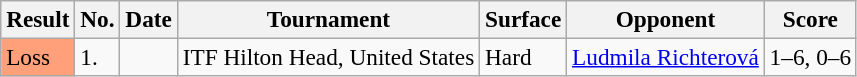<table class="sortable wikitable" style=font-size:97%>
<tr>
<th>Result</th>
<th>No.</th>
<th>Date</th>
<th>Tournament</th>
<th>Surface</th>
<th>Opponent</th>
<th>Score</th>
</tr>
<tr>
<td style="background:#ffa07a;">Loss</td>
<td>1.</td>
<td></td>
<td>ITF Hilton Head, United States</td>
<td>Hard</td>
<td> <a href='#'>Ludmila Richterová</a></td>
<td>1–6, 0–6</td>
</tr>
</table>
